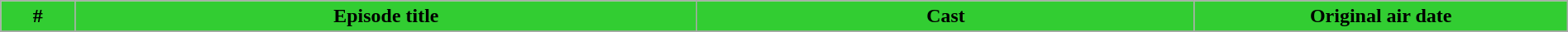<table class="wikitable plainrowheaders" style="margin: auto; width: 100%">
<tr>
<th style="background:#32CD32;" width="3%;">#</th>
<th style="background:#32CD32;" width="25%;">Episode title</th>
<th style="background:#32CD32;" width="20%;">Cast</th>
<th style="background:#32CD32;" width="15%;">Original air date</th>
</tr>
<tr>
</tr>
</table>
